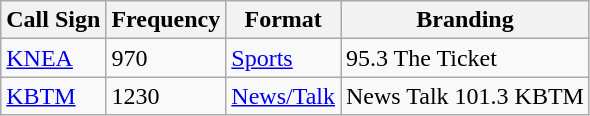<table class="wikitable">
<tr>
<th>Call Sign</th>
<th>Frequency</th>
<th>Format</th>
<th>Branding</th>
</tr>
<tr>
<td><a href='#'>KNEA</a></td>
<td>970</td>
<td><a href='#'>Sports</a></td>
<td>95.3 The Ticket</td>
</tr>
<tr>
<td><a href='#'>KBTM</a></td>
<td>1230</td>
<td><a href='#'>News/Talk</a></td>
<td>News Talk 101.3 KBTM</td>
</tr>
</table>
